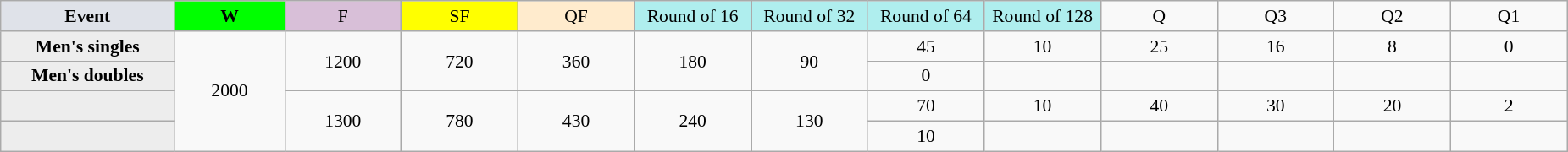<table class="wikitable" style="font-size:90%;text-align:center">
<tr>
<td style="width:130px; background:#dfe2e9;"><strong>Event</strong></td>
<td style="width:80px; background:lime;"><strong> W </strong></td>
<td style="width:85px; background:thistle;">F</td>
<td style="width:85px; background:#ff0;">SF</td>
<td style="width:85px; background:#ffebcd;">QF</td>
<td style="width:85px; background:#afeeee;">Round of 16</td>
<td style="width:85px; background:#afeeee;">Round of 32</td>
<td style="width:85px; background:#afeeee;">Round of 64</td>
<td style="width:85px; background:#afeeee;">Round of 128</td>
<td style="width:85px;">Q</td>
<td style="width:85px;">Q3</td>
<td style="width:85px;">Q2</td>
<td style="width:85px;">Q1</td>
</tr>
<tr>
<th style="background:#ededed;">Men's singles</th>
<td rowspan="4">2000</td>
<td rowspan="2">1200</td>
<td rowspan="2">720</td>
<td rowspan="2">360</td>
<td rowspan="2">180</td>
<td rowspan="2">90</td>
<td>45</td>
<td>10</td>
<td>25</td>
<td>16</td>
<td>8</td>
<td>0</td>
</tr>
<tr>
<th style="background:#ededed;">Men's doubles</th>
<td>0</td>
<td></td>
<td></td>
<td></td>
<td></td>
<td></td>
</tr>
<tr>
<th style="background:#ededed;"></th>
<td rowspan="2">1300</td>
<td rowspan="2">780</td>
<td rowspan="2">430</td>
<td rowspan="2">240</td>
<td rowspan="2">130</td>
<td>70</td>
<td>10</td>
<td>40</td>
<td>30</td>
<td>20</td>
<td>2</td>
</tr>
<tr>
<th style="background:#ededed;"></th>
<td>10</td>
<td></td>
<td></td>
<td></td>
<td></td>
<td></td>
</tr>
</table>
